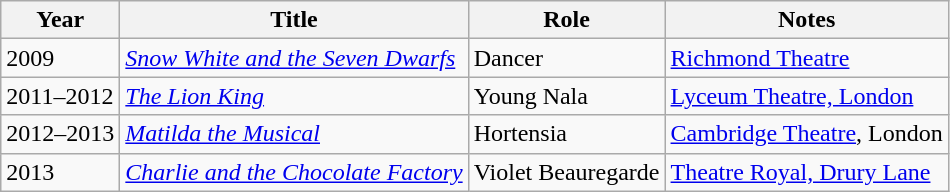<table class="wikitable sortable">
<tr>
<th>Year</th>
<th>Title</th>
<th>Role</th>
<th class="unsortable">Notes</th>
</tr>
<tr>
<td>2009</td>
<td><em><a href='#'>Snow White and the Seven Dwarfs</a></em></td>
<td>Dancer</td>
<td><a href='#'>Richmond Theatre</a></td>
</tr>
<tr>
<td>2011–2012</td>
<td><em><a href='#'>The Lion King</a></em></td>
<td>Young Nala</td>
<td><a href='#'>Lyceum Theatre, London</a></td>
</tr>
<tr>
<td>2012–2013</td>
<td><em><a href='#'>Matilda the Musical</a></em></td>
<td>Hortensia</td>
<td><a href='#'>Cambridge Theatre</a>, London</td>
</tr>
<tr>
<td>2013</td>
<td><em><a href='#'>Charlie and the Chocolate Factory</a></em></td>
<td>Violet Beauregarde</td>
<td><a href='#'>Theatre Royal, Drury Lane</a></td>
</tr>
</table>
